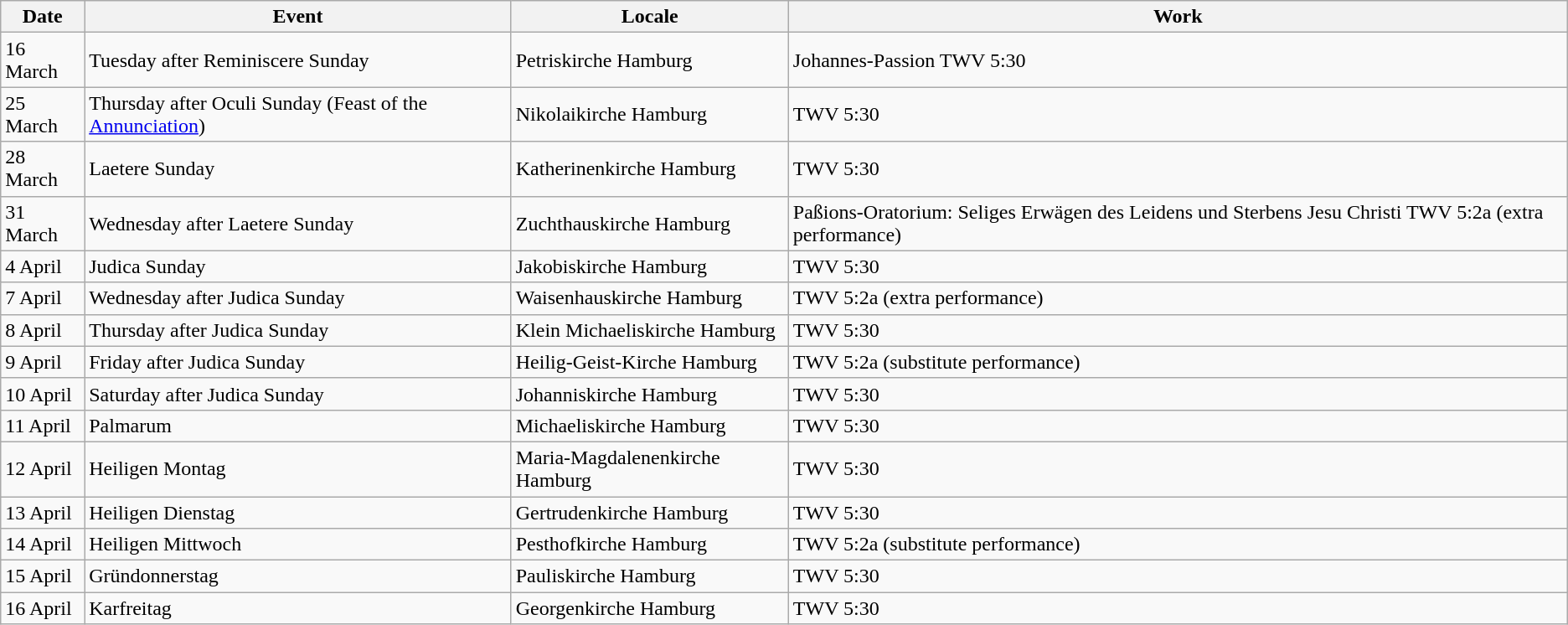<table class="wikitable">
<tr>
<th><strong>Date</strong></th>
<th><strong>Event</strong></th>
<th><strong>Locale</strong></th>
<th><strong>Work</strong></th>
</tr>
<tr>
<td>16 March</td>
<td>Tuesday after Reminiscere Sunday</td>
<td>Petriskirche Hamburg</td>
<td>Johannes-Passion TWV 5:30</td>
</tr>
<tr>
<td>25 March</td>
<td>Thursday after Oculi Sunday (Feast of the <a href='#'>Annunciation</a>)</td>
<td>Nikolaikirche Hamburg</td>
<td>TWV 5:30</td>
</tr>
<tr>
<td>28 March</td>
<td>Laetere Sunday</td>
<td>Katherinenkirche Hamburg</td>
<td>TWV 5:30</td>
</tr>
<tr>
<td>31 March</td>
<td>Wednesday after Laetere Sunday</td>
<td>Zuchthauskirche Hamburg</td>
<td>Paßions-Oratorium: Seliges Erwägen des Leidens und Sterbens Jesu Christi TWV 5:2a (extra performance)</td>
</tr>
<tr>
<td>4 April</td>
<td>Judica Sunday</td>
<td>Jakobiskirche Hamburg</td>
<td>TWV 5:30</td>
</tr>
<tr>
<td>7 April</td>
<td>Wednesday after Judica Sunday</td>
<td>Waisenhauskirche Hamburg</td>
<td>TWV 5:2a (extra performance)</td>
</tr>
<tr>
<td>8 April</td>
<td>Thursday after Judica Sunday</td>
<td>Klein Michaeliskirche Hamburg</td>
<td>TWV 5:30</td>
</tr>
<tr>
<td>9 April</td>
<td>Friday after Judica Sunday</td>
<td>Heilig-Geist-Kirche Hamburg</td>
<td>TWV 5:2a (substitute performance)</td>
</tr>
<tr>
<td>10 April</td>
<td>Saturday after Judica Sunday</td>
<td>Johanniskirche Hamburg</td>
<td>TWV 5:30</td>
</tr>
<tr>
<td>11 April</td>
<td>Palmarum</td>
<td>Michaeliskirche Hamburg</td>
<td>TWV 5:30</td>
</tr>
<tr>
<td>12 April</td>
<td>Heiligen Montag</td>
<td>Maria-Magdalenenkirche Hamburg</td>
<td>TWV 5:30</td>
</tr>
<tr>
<td>13 April</td>
<td>Heiligen Dienstag</td>
<td>Gertrudenkirche Hamburg</td>
<td>TWV 5:30</td>
</tr>
<tr>
<td>14 April</td>
<td>Heiligen Mittwoch</td>
<td>Pesthofkirche Hamburg</td>
<td>TWV 5:2a (substitute performance)</td>
</tr>
<tr>
<td>15 April</td>
<td>Gründonnerstag</td>
<td>Pauliskirche Hamburg</td>
<td>TWV 5:30</td>
</tr>
<tr>
<td>16 April</td>
<td>Karfreitag</td>
<td>Georgenkirche Hamburg</td>
<td>TWV 5:30</td>
</tr>
</table>
